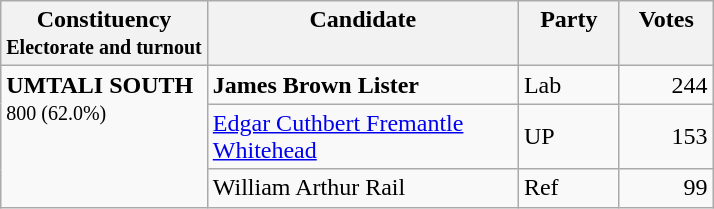<table class="wikitable">
<tr>
<th align="left">Constituency<br><small>Electorate and turnout</small></th>
<th align="center" valign="top">Candidate</th>
<th align="center" valign="top">Party</th>
<th align="center" valign="top">Votes</th>
</tr>
<tr>
<td valign="top" rowspan=3><strong>UMTALI SOUTH</strong><br><small>800 (62.0%)</small></td>
<td align="left" width="200"><strong>James Brown Lister</strong></td>
<td align="left" width="60">Lab</td>
<td align="right" width="55">244</td>
</tr>
<tr>
<td align="left"><a href='#'>Edgar Cuthbert Fremantle Whitehead</a></td>
<td align="left">UP</td>
<td align="right">153</td>
</tr>
<tr>
<td align="left">William Arthur Rail</td>
<td align="left">Ref</td>
<td align="right">99</td>
</tr>
</table>
